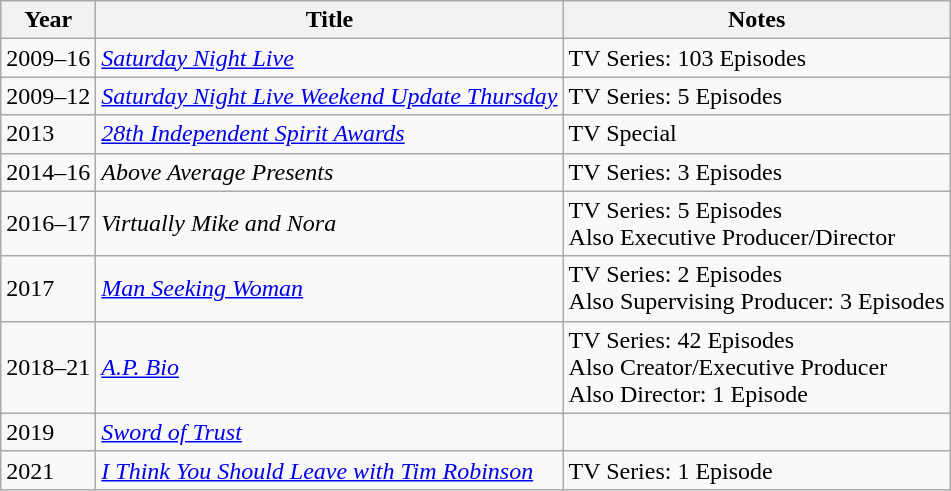<table class="wikitable sortable plainrowheaders">
<tr>
<th scope="col">Year</th>
<th scope="col">Title</th>
<th scope="col" class="unsortable">Notes</th>
</tr>
<tr>
<td>2009–16</td>
<td><em><a href='#'>Saturday Night Live</a></em></td>
<td>TV Series: 103 Episodes</td>
</tr>
<tr>
<td>2009–12</td>
<td><em><a href='#'>Saturday Night Live Weekend Update Thursday</a></em></td>
<td>TV Series: 5 Episodes</td>
</tr>
<tr>
<td>2013</td>
<td><em><a href='#'>28th Independent Spirit Awards</a></em></td>
<td>TV Special</td>
</tr>
<tr>
<td>2014–16</td>
<td><em>Above Average Presents</em></td>
<td>TV Series: 3 Episodes</td>
</tr>
<tr>
<td>2016–17</td>
<td><em>Virtually Mike and Nora</em></td>
<td>TV Series: 5 Episodes<br>Also Executive Producer/Director</td>
</tr>
<tr>
<td>2017</td>
<td><em><a href='#'>Man Seeking Woman</a></em></td>
<td>TV Series: 2 Episodes<br>Also Supervising Producer: 3 Episodes</td>
</tr>
<tr>
<td>2018–21</td>
<td><em><a href='#'>A.P. Bio</a></em></td>
<td>TV Series: 42 Episodes<br>Also Creator/Executive Producer<br>Also Director: 1 Episode</td>
</tr>
<tr>
<td>2019</td>
<td><em><a href='#'>Sword of Trust</a></em></td>
<td></td>
</tr>
<tr>
<td>2021</td>
<td><em><a href='#'>I Think You Should Leave with Tim Robinson</a></em></td>
<td>TV Series: 1 Episode</td>
</tr>
</table>
